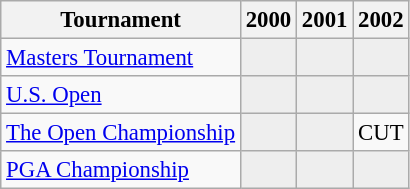<table class="wikitable" style="font-size:95%;text-align:center;">
<tr>
<th>Tournament</th>
<th>2000</th>
<th>2001</th>
<th>2002</th>
</tr>
<tr>
<td align=left><a href='#'>Masters Tournament</a></td>
<td style="background:#eeeeee;"></td>
<td style="background:#eeeeee;"></td>
<td style="background:#eeeeee;"></td>
</tr>
<tr>
<td align=left><a href='#'>U.S. Open</a></td>
<td style="background:#eeeeee;"></td>
<td style="background:#eeeeee;"></td>
<td style="background:#eeeeee;"></td>
</tr>
<tr>
<td align=left><a href='#'>The Open Championship</a></td>
<td style="background:#eeeeee;"></td>
<td style="background:#eeeeee;"></td>
<td>CUT</td>
</tr>
<tr>
<td align=left><a href='#'>PGA Championship</a></td>
<td style="background:#eeeeee;"></td>
<td style="background:#eeeeee;"></td>
<td style="background:#eeeeee;"></td>
</tr>
</table>
